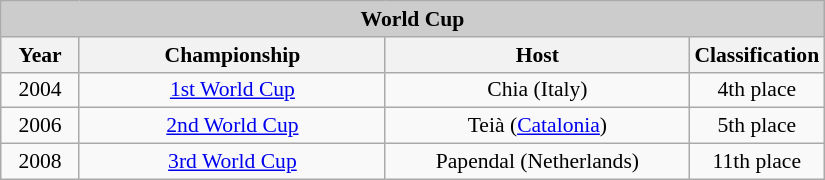<table class="wikitable" style=font-size:90% width=550>
<tr align=center style="background:#cccccc;">
<td colspan=4><strong>World Cup</strong></td>
</tr>
<tr align=center style="background:#eeeeee;">
<th width=10%>Year</th>
<th width=40%>Championship</th>
<th width=40%>Host</th>
<th width=10%>Classification</th>
</tr>
<tr align=center>
<td>2004</td>
<td><a href='#'>1st World Cup</a></td>
<td>Chia (Italy)</td>
<td>4th place</td>
</tr>
<tr align=center>
<td>2006</td>
<td><a href='#'>2nd World Cup</a></td>
<td>Teià (<a href='#'>Catalonia</a>)</td>
<td>5th place</td>
</tr>
<tr align=center>
<td>2008</td>
<td><a href='#'>3rd World Cup</a></td>
<td>Papendal (Netherlands)</td>
<td>11th place</td>
</tr>
</table>
